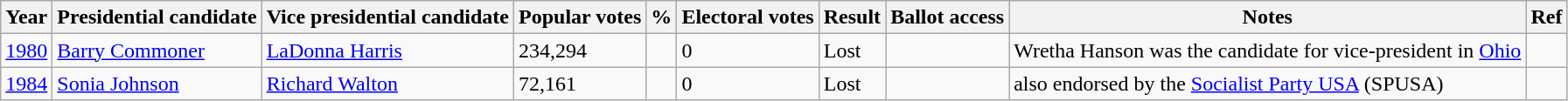<table class="wikitable sortable" style="font-size:100%">
<tr>
<th>Year</th>
<th>Presidential candidate</th>
<th>Vice presidential candidate</th>
<th>Popular votes</th>
<th>%</th>
<th>Electoral votes</th>
<th>Result</th>
<th>Ballot access</th>
<th>Notes</th>
<th>Ref</th>
</tr>
<tr>
<td><a href='#'>1980</a></td>
<td><a href='#'>Barry Commoner</a></td>
<td><a href='#'>LaDonna Harris</a></td>
<td>234,294</td>
<td></td>
<td>0</td>
<td> Lost</td>
<td></td>
<td>Wretha Hanson was the candidate for vice-president in <a href='#'>Ohio</a></td>
<td></td>
</tr>
<tr>
<td><a href='#'>1984</a></td>
<td><a href='#'>Sonia Johnson</a></td>
<td><a href='#'>Richard Walton</a></td>
<td>72,161</td>
<td></td>
<td>0</td>
<td> Lost</td>
<td></td>
<td>also endorsed by the <a href='#'>Socialist Party USA</a> (SPUSA)</td>
<td></td>
</tr>
</table>
